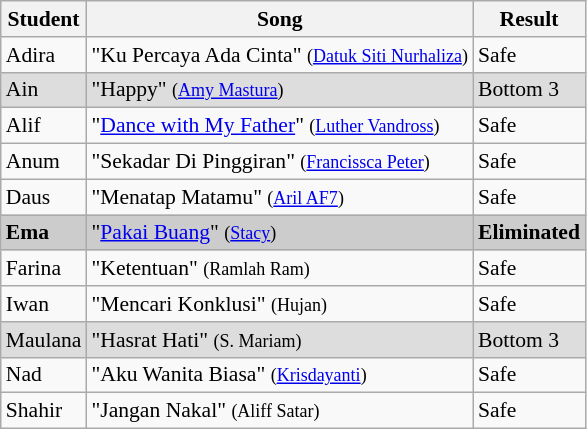<table class="wikitable" style="font-size:90%;">
<tr>
<th>Student</th>
<th>Song</th>
<th>Result</th>
</tr>
<tr>
<td>Adira</td>
<td>"Ku Percaya Ada Cinta" <small>(<a href='#'>Datuk Siti Nurhaliza</a>)</small></td>
<td>Safe</td>
</tr>
<tr bgcolor="#DDDDDD">
<td>Ain</td>
<td>"Happy" <small>(<a href='#'>Amy Mastura</a>)</small></td>
<td>Bottom 3</td>
</tr>
<tr>
<td>Alif</td>
<td>"<a href='#'>Dance with My Father</a>" <small>(<a href='#'>Luther Vandross</a>)</small></td>
<td>Safe</td>
</tr>
<tr>
<td>Anum</td>
<td>"Sekadar Di Pinggiran" <small>(<a href='#'>Francissca Peter</a>)</small></td>
<td>Safe</td>
</tr>
<tr>
<td>Daus</td>
<td>"Menatap Matamu" <small>(<a href='#'>Aril AF7</a>)</small></td>
<td>Safe</td>
</tr>
<tr bgcolor="#CCCCCC">
<td><strong>Ema</strong></td>
<td>"<a href='#'>Pakai Buang</a>" <small>(<a href='#'>Stacy</a>)</small></td>
<td><strong>Eliminated</strong></td>
</tr>
<tr>
<td>Farina</td>
<td>"Ketentuan" <small>(Ramlah Ram)</small></td>
<td>Safe</td>
</tr>
<tr>
<td>Iwan</td>
<td>"Mencari Konklusi" <small>(Hujan)</small></td>
<td>Safe</td>
</tr>
<tr bgcolor="#DDDDDD">
<td>Maulana</td>
<td>"Hasrat Hati" <small>(S. Mariam)</small></td>
<td>Bottom 3</td>
</tr>
<tr>
<td>Nad</td>
<td>"Aku Wanita Biasa" <small>(<a href='#'>Krisdayanti</a>)</small></td>
<td>Safe</td>
</tr>
<tr>
<td>Shahir</td>
<td>"Jangan Nakal" <small>(Aliff Satar)</small></td>
<td>Safe</td>
</tr>
</table>
